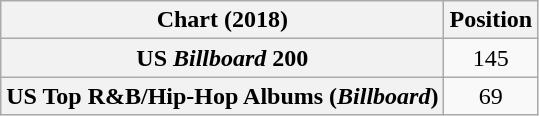<table class="wikitable sortable plainrowheaders" style="text-align:center">
<tr>
<th scope="col">Chart (2018)</th>
<th scope="col">Position</th>
</tr>
<tr>
<th scope="row">US <em>Billboard</em> 200</th>
<td>145</td>
</tr>
<tr>
<th scope="row">US Top R&B/Hip-Hop Albums (<em>Billboard</em>)</th>
<td>69</td>
</tr>
</table>
